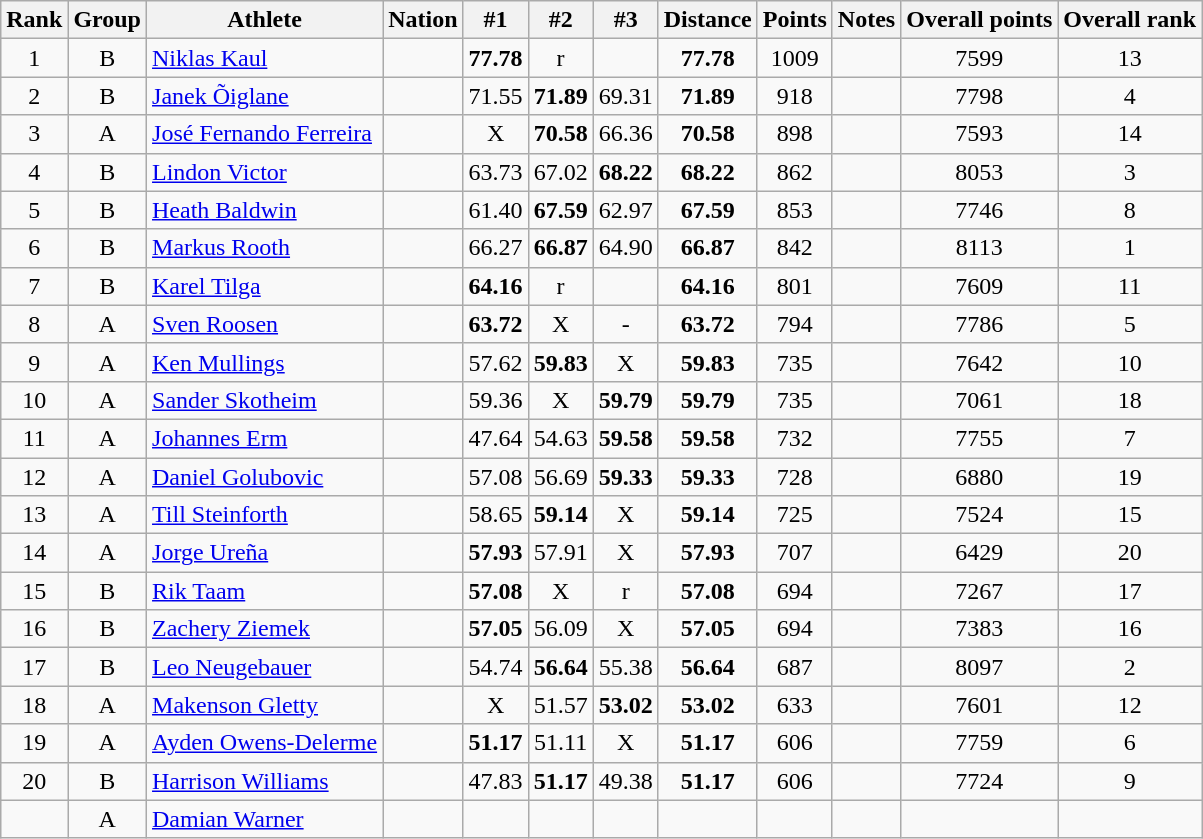<table class="wikitable sortable" style="text-align:center">
<tr>
<th>Rank</th>
<th>Group</th>
<th>Athlete</th>
<th>Nation</th>
<th>#1</th>
<th>#2</th>
<th>#3</th>
<th>Distance</th>
<th>Points</th>
<th>Notes</th>
<th>Overall points</th>
<th>Overall rank</th>
</tr>
<tr>
<td>1</td>
<td>B</td>
<td align="left"><a href='#'>Niklas Kaul</a></td>
<td align="left"></td>
<td><strong>77.78</strong></td>
<td>r</td>
<td></td>
<td><strong>77.78</strong></td>
<td>1009</td>
<td></td>
<td>7599</td>
<td>13</td>
</tr>
<tr>
<td>2</td>
<td>B</td>
<td align="left"><a href='#'>Janek Õiglane</a></td>
<td align="left"></td>
<td>71.55</td>
<td><strong>71.89</strong></td>
<td>69.31</td>
<td><strong>71.89</strong></td>
<td>918</td>
<td></td>
<td>7798</td>
<td>4</td>
</tr>
<tr>
<td>3</td>
<td>A</td>
<td align="left"><a href='#'>José Fernando Ferreira</a></td>
<td align="left"></td>
<td>X</td>
<td><strong>70.58</strong></td>
<td>66.36</td>
<td><strong>70.58</strong></td>
<td>898</td>
<td></td>
<td>7593</td>
<td>14</td>
</tr>
<tr>
<td>4</td>
<td>B</td>
<td align="left"><a href='#'>Lindon Victor</a></td>
<td align="left"></td>
<td>63.73</td>
<td>67.02</td>
<td><strong>68.22</strong></td>
<td><strong>68.22</strong></td>
<td>862</td>
<td></td>
<td>8053</td>
<td>3</td>
</tr>
<tr>
<td>5</td>
<td>B</td>
<td align="left"><a href='#'>Heath Baldwin</a></td>
<td align="left"></td>
<td>61.40</td>
<td><strong>67.59</strong></td>
<td>62.97</td>
<td><strong>67.59</strong></td>
<td>853</td>
<td></td>
<td>7746</td>
<td>8</td>
</tr>
<tr>
<td>6</td>
<td>B</td>
<td align="left"><a href='#'>Markus Rooth</a></td>
<td align="left"></td>
<td>66.27</td>
<td><strong>66.87</strong></td>
<td>64.90</td>
<td><strong>66.87</strong></td>
<td>842</td>
<td></td>
<td>8113</td>
<td>1</td>
</tr>
<tr>
<td>7</td>
<td>B</td>
<td align="left"><a href='#'>Karel Tilga</a></td>
<td align="left"></td>
<td><strong>64.16</strong></td>
<td>r</td>
<td></td>
<td><strong>64.16</strong></td>
<td>801</td>
<td></td>
<td>7609</td>
<td>11</td>
</tr>
<tr>
<td>8</td>
<td>A</td>
<td align="left"><a href='#'>Sven Roosen</a></td>
<td align="left"></td>
<td><strong>63.72</strong></td>
<td>X</td>
<td>-</td>
<td><strong>63.72</strong></td>
<td>794</td>
<td></td>
<td>7786</td>
<td>5</td>
</tr>
<tr>
<td>9</td>
<td>A</td>
<td align="left"><a href='#'>Ken Mullings</a></td>
<td align="left"></td>
<td>57.62</td>
<td><strong>59.83</strong></td>
<td>X</td>
<td><strong>59.83</strong></td>
<td>735</td>
<td></td>
<td>7642</td>
<td>10</td>
</tr>
<tr>
<td>10</td>
<td>A</td>
<td align="left"><a href='#'>Sander Skotheim</a></td>
<td align="left"></td>
<td>59.36</td>
<td>X</td>
<td><strong>59.79</strong></td>
<td><strong>59.79</strong></td>
<td>735</td>
<td></td>
<td>7061</td>
<td>18</td>
</tr>
<tr>
<td>11</td>
<td>A</td>
<td align="left"><a href='#'>Johannes Erm</a></td>
<td align="left"></td>
<td>47.64</td>
<td>54.63</td>
<td><strong>59.58</strong></td>
<td><strong>59.58</strong></td>
<td>732</td>
<td></td>
<td>7755</td>
<td>7</td>
</tr>
<tr>
<td>12</td>
<td>A</td>
<td align="left"><a href='#'>Daniel Golubovic</a></td>
<td align="left"></td>
<td>57.08</td>
<td>56.69</td>
<td><strong>59.33</strong></td>
<td><strong>59.33</strong></td>
<td>728</td>
<td></td>
<td>6880</td>
<td>19</td>
</tr>
<tr>
<td>13</td>
<td>A</td>
<td align="left"><a href='#'>Till Steinforth</a></td>
<td align="left"></td>
<td>58.65</td>
<td><strong>59.14</strong></td>
<td>X</td>
<td><strong>59.14</strong></td>
<td>725</td>
<td></td>
<td>7524</td>
<td>15</td>
</tr>
<tr>
<td>14</td>
<td>A</td>
<td align="left"><a href='#'>Jorge Ureña</a></td>
<td align="left"></td>
<td><strong>57.93</strong></td>
<td>57.91</td>
<td>X</td>
<td><strong>57.93</strong></td>
<td>707</td>
<td></td>
<td>6429</td>
<td>20</td>
</tr>
<tr>
<td>15</td>
<td>B</td>
<td align="left"><a href='#'>Rik Taam</a></td>
<td align="left"></td>
<td><strong>57.08</strong></td>
<td>X</td>
<td>r</td>
<td><strong>57.08</strong></td>
<td>694</td>
<td></td>
<td>7267</td>
<td>17</td>
</tr>
<tr>
<td>16</td>
<td>B</td>
<td align="left"><a href='#'>Zachery Ziemek</a></td>
<td align="left"></td>
<td><strong>57.05</strong></td>
<td>56.09</td>
<td>X</td>
<td><strong>57.05</strong></td>
<td>694</td>
<td></td>
<td>7383</td>
<td>16</td>
</tr>
<tr>
<td>17</td>
<td>B</td>
<td align="left"><a href='#'>Leo Neugebauer</a></td>
<td align="left"></td>
<td>54.74</td>
<td><strong>56.64</strong></td>
<td>55.38</td>
<td><strong>56.64</strong></td>
<td>687</td>
<td></td>
<td>8097</td>
<td>2</td>
</tr>
<tr>
<td>18</td>
<td>A</td>
<td align="left"><a href='#'>Makenson Gletty</a></td>
<td align="left"></td>
<td>X</td>
<td>51.57</td>
<td><strong>53.02</strong></td>
<td><strong>53.02</strong></td>
<td>633</td>
<td></td>
<td>7601</td>
<td>12</td>
</tr>
<tr>
<td>19</td>
<td>A</td>
<td align="left"><a href='#'>Ayden Owens-Delerme</a></td>
<td align="left"></td>
<td><strong>51.17</strong></td>
<td>51.11</td>
<td>X</td>
<td><strong>51.17</strong></td>
<td>606</td>
<td></td>
<td>7759</td>
<td>6</td>
</tr>
<tr>
<td>20</td>
<td>B</td>
<td align="left"><a href='#'>Harrison Williams</a></td>
<td align="left"></td>
<td>47.83</td>
<td><strong>51.17</strong></td>
<td>49.38</td>
<td><strong>51.17</strong></td>
<td>606</td>
<td></td>
<td>7724</td>
<td>9</td>
</tr>
<tr>
<td></td>
<td>A</td>
<td align="left"><a href='#'>Damian Warner</a></td>
<td align="left"></td>
<td></td>
<td></td>
<td></td>
<td></td>
<td></td>
<td></td>
<td></td>
<td></td>
</tr>
</table>
